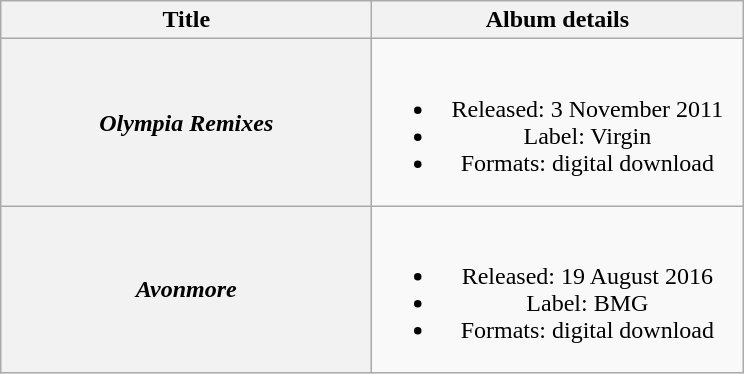<table class="wikitable plainrowheaders" style="text-align:center;">
<tr>
<th scope="col" style="width:15em;">Title</th>
<th scope="col" style="width:15em;">Album details</th>
</tr>
<tr>
<th scope="row"><em>Olympia Remixes</em></th>
<td><br><ul><li>Released: 3 November 2011</li><li>Label: Virgin</li><li>Formats: digital download</li></ul></td>
</tr>
<tr>
<th scope="row"><em>Avonmore</em></th>
<td><br><ul><li>Released: 19 August 2016</li><li>Label: BMG</li><li>Formats: digital download</li></ul></td>
</tr>
</table>
